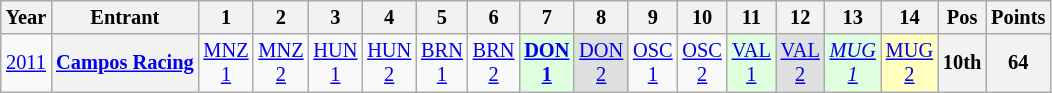<table class="wikitable" style="text-align:center; font-size:85%">
<tr>
<th>Year</th>
<th>Entrant</th>
<th>1</th>
<th>2</th>
<th>3</th>
<th>4</th>
<th>5</th>
<th>6</th>
<th>7</th>
<th>8</th>
<th>9</th>
<th>10</th>
<th>11</th>
<th>12</th>
<th>13</th>
<th>14</th>
<th>Pos</th>
<th>Points</th>
</tr>
<tr>
<td><a href='#'>2011</a></td>
<th nowrap><a href='#'>Campos Racing</a></th>
<td><a href='#'>MNZ<br>1</a></td>
<td><a href='#'>MNZ<br>2</a></td>
<td><a href='#'>HUN<br>1</a></td>
<td><a href='#'>HUN<br>2</a></td>
<td><a href='#'>BRN<br>1</a></td>
<td><a href='#'>BRN<br>2</a></td>
<td style="background:#dfffdf;"><strong><a href='#'>DON<br>1</a></strong><br></td>
<td style="background:#dfdfdf;"><a href='#'>DON<br>2</a><br></td>
<td><a href='#'>OSC<br>1</a></td>
<td><a href='#'>OSC<br>2</a></td>
<td style="background:#dfffdf;"><a href='#'>VAL<br>1</a><br></td>
<td style="background:#dfdfdf;"><a href='#'>VAL<br>2</a><br></td>
<td style="background:#dfffdf;"><em><a href='#'>MUG<br>1</a></em><br></td>
<td style="background:#ffffbf;"><a href='#'>MUG<br>2</a><br></td>
<th>10th</th>
<th>64</th>
</tr>
</table>
